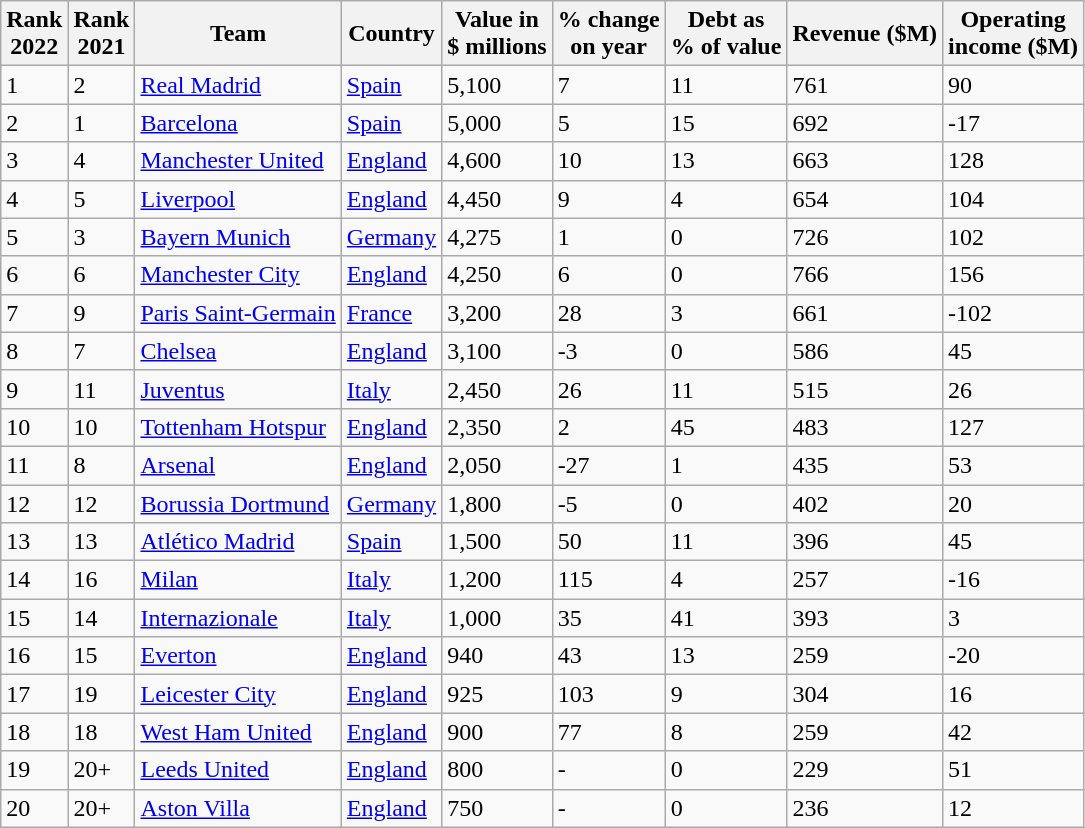<table class="sortable wikitable">
<tr ;k≤>
<th>Rank<br>2022</th>
<th>Rank<br>2021</th>
<th>Team</th>
<th>Country</th>
<th>Value in<br>$ millions</th>
<th>% change<br>on year</th>
<th>Debt as<br>% of value</th>
<th>Revenue ($M)</th>
<th>Operating<br>income ($M)</th>
</tr>
<tr>
<td>1</td>
<td>2</td>
<td><a href='#'>Real Madrid</a></td>
<td> <a href='#'>Spain</a></td>
<td>5,100</td>
<td>7</td>
<td>11</td>
<td>761</td>
<td>90</td>
</tr>
<tr>
<td>2</td>
<td>1</td>
<td><a href='#'>Barcelona</a></td>
<td> <a href='#'>Spain</a></td>
<td>5,000</td>
<td>5</td>
<td>15</td>
<td>692</td>
<td>-17</td>
</tr>
<tr>
<td>3</td>
<td>4</td>
<td><a href='#'>Manchester United</a></td>
<td> <a href='#'>England</a></td>
<td>4,600</td>
<td>10</td>
<td>13</td>
<td>663</td>
<td>128</td>
</tr>
<tr>
<td>4</td>
<td>5</td>
<td><a href='#'>Liverpool</a></td>
<td> <a href='#'>England</a></td>
<td>4,450</td>
<td>9</td>
<td>4</td>
<td>654</td>
<td>104</td>
</tr>
<tr>
<td>5</td>
<td>3</td>
<td><a href='#'>Bayern Munich</a></td>
<td> <a href='#'>Germany</a></td>
<td>4,275</td>
<td>1</td>
<td>0</td>
<td>726</td>
<td>102</td>
</tr>
<tr>
<td>6</td>
<td>6</td>
<td><a href='#'>Manchester City</a></td>
<td> <a href='#'>England</a></td>
<td>4,250</td>
<td>6</td>
<td>0</td>
<td>766</td>
<td>156</td>
</tr>
<tr>
<td>7</td>
<td>9</td>
<td><a href='#'>Paris Saint-Germain</a></td>
<td> <a href='#'>France</a></td>
<td>3,200</td>
<td>28</td>
<td>3</td>
<td>661</td>
<td>-102</td>
</tr>
<tr>
<td>8</td>
<td>7</td>
<td><a href='#'>Chelsea</a></td>
<td> <a href='#'>England</a></td>
<td>3,100</td>
<td>-3</td>
<td>0</td>
<td>586</td>
<td>45</td>
</tr>
<tr>
<td>9</td>
<td>11</td>
<td><a href='#'>Juventus</a></td>
<td> <a href='#'>Italy</a></td>
<td>2,450</td>
<td>26</td>
<td>11</td>
<td>515</td>
<td>26</td>
</tr>
<tr>
<td>10</td>
<td>10</td>
<td><a href='#'>Tottenham Hotspur</a></td>
<td> <a href='#'>England</a></td>
<td>2,350</td>
<td>2</td>
<td>45</td>
<td>483</td>
<td>127</td>
</tr>
<tr>
<td>11</td>
<td>8</td>
<td><a href='#'>Arsenal</a></td>
<td> <a href='#'>England</a></td>
<td>2,050</td>
<td>-27</td>
<td>1</td>
<td>435</td>
<td>53</td>
</tr>
<tr>
<td>12</td>
<td>12</td>
<td><a href='#'>Borussia Dortmund</a></td>
<td> <a href='#'>Germany</a></td>
<td>1,800</td>
<td>-5</td>
<td>0</td>
<td>402</td>
<td>20</td>
</tr>
<tr>
<td>13</td>
<td>13</td>
<td><a href='#'>Atlético Madrid</a></td>
<td> <a href='#'>Spain</a></td>
<td>1,500</td>
<td>50</td>
<td>11</td>
<td>396</td>
<td>45</td>
</tr>
<tr>
<td>14</td>
<td>16</td>
<td><a href='#'>Milan</a></td>
<td> <a href='#'>Italy</a></td>
<td>1,200</td>
<td>115</td>
<td>4</td>
<td>257</td>
<td>-16</td>
</tr>
<tr>
<td>15</td>
<td>14</td>
<td><a href='#'>Internazionale</a></td>
<td> <a href='#'>Italy</a></td>
<td>1,000</td>
<td>35</td>
<td>41</td>
<td>393</td>
<td>3</td>
</tr>
<tr>
<td>16</td>
<td>15</td>
<td><a href='#'>Everton</a></td>
<td> <a href='#'>England</a></td>
<td>940</td>
<td>43</td>
<td>13</td>
<td>259</td>
<td>-20</td>
</tr>
<tr>
<td>17</td>
<td>19</td>
<td><a href='#'>Leicester City</a></td>
<td> <a href='#'>England</a></td>
<td>925</td>
<td>103</td>
<td>9</td>
<td>304</td>
<td>16</td>
</tr>
<tr>
<td>18</td>
<td>18</td>
<td><a href='#'>West Ham United</a></td>
<td> <a href='#'>England</a></td>
<td>900</td>
<td>77</td>
<td>8</td>
<td>259</td>
<td>42</td>
</tr>
<tr>
<td>19</td>
<td>20+</td>
<td><a href='#'>Leeds United</a></td>
<td> <a href='#'>England</a></td>
<td>800</td>
<td>-</td>
<td>0</td>
<td>229</td>
<td>51</td>
</tr>
<tr>
<td>20</td>
<td>20+</td>
<td><a href='#'>Aston Villa</a></td>
<td> <a href='#'>England</a></td>
<td>750</td>
<td>-</td>
<td>0</td>
<td>236</td>
<td>12</td>
</tr>
</table>
